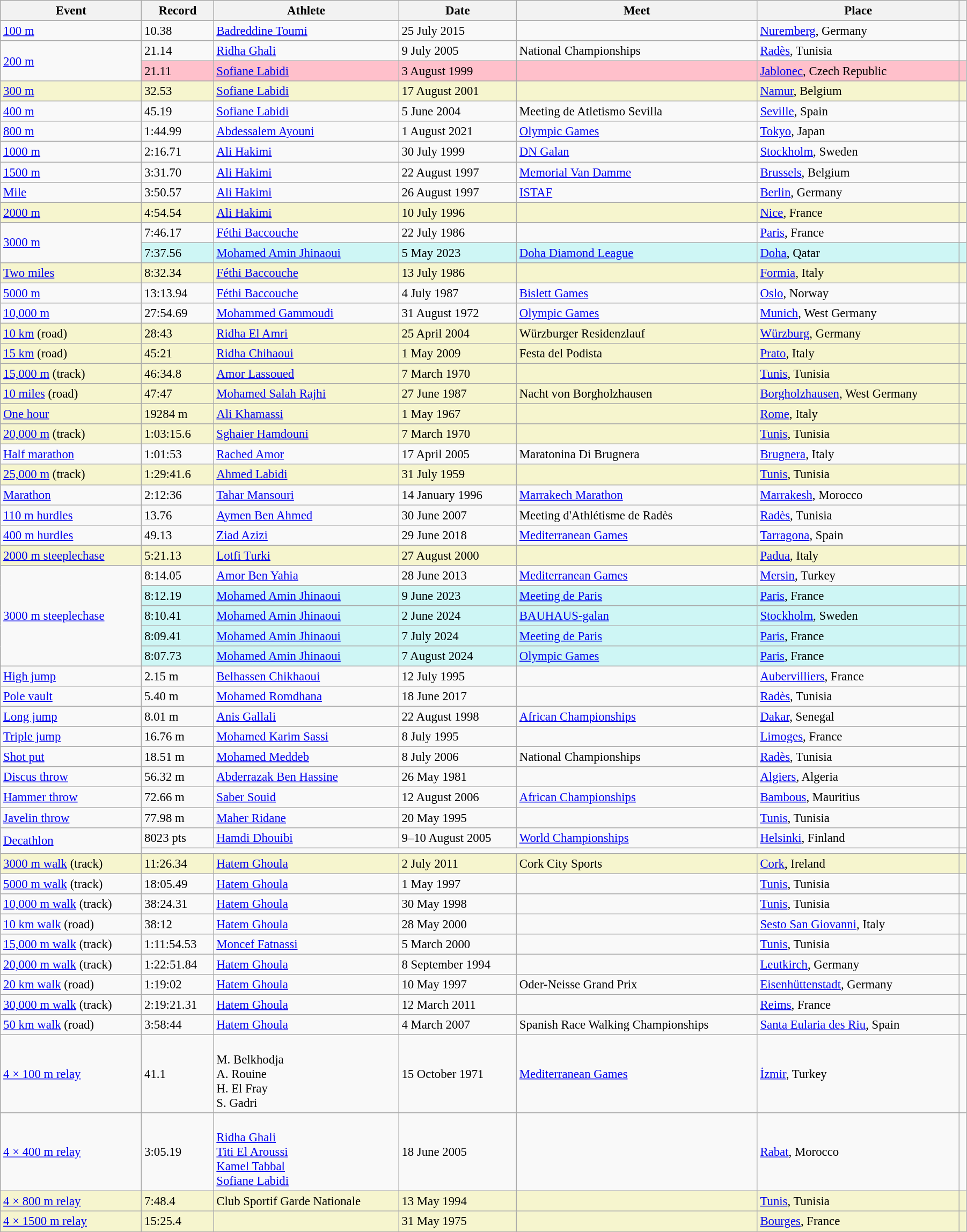<table class="wikitable" style="font-size:95%; width: 95%;">
<tr>
<th>Event</th>
<th>Record</th>
<th>Athlete</th>
<th>Date</th>
<th>Meet</th>
<th>Place</th>
<th></th>
</tr>
<tr>
<td><a href='#'>100 m</a></td>
<td>10.38 </td>
<td><a href='#'>Badreddine Toumi</a></td>
<td>25 July 2015</td>
<td></td>
<td><a href='#'>Nuremberg</a>, Germany</td>
<td></td>
</tr>
<tr>
<td rowspan=2><a href='#'>200 m</a></td>
<td>21.14 </td>
<td><a href='#'>Ridha Ghali</a></td>
<td>9 July 2005</td>
<td>National Championships</td>
<td><a href='#'>Radès</a>, Tunisia</td>
<td></td>
</tr>
<tr style="background:pink">
<td>21.11 </td>
<td><a href='#'>Sofiane Labidi</a></td>
<td>3 August 1999</td>
<td></td>
<td><a href='#'>Jablonec</a>, Czech Republic</td>
<td></td>
</tr>
<tr style="background:#f6F5CE;">
<td><a href='#'>300 m</a></td>
<td>32.53</td>
<td><a href='#'>Sofiane Labidi</a></td>
<td>17 August 2001</td>
<td></td>
<td><a href='#'>Namur</a>, Belgium</td>
<td></td>
</tr>
<tr>
<td><a href='#'>400 m</a></td>
<td>45.19</td>
<td><a href='#'>Sofiane Labidi</a></td>
<td>5 June 2004</td>
<td>Meeting de Atletismo Sevilla</td>
<td><a href='#'>Seville</a>, Spain</td>
<td></td>
</tr>
<tr>
<td><a href='#'>800 m</a></td>
<td>1:44.99</td>
<td><a href='#'>Abdessalem Ayouni</a></td>
<td>1 August 2021</td>
<td><a href='#'>Olympic Games</a></td>
<td><a href='#'>Tokyo</a>, Japan</td>
<td></td>
</tr>
<tr>
<td><a href='#'>1000 m</a></td>
<td>2:16.71</td>
<td><a href='#'>Ali Hakimi</a></td>
<td>30 July 1999</td>
<td><a href='#'>DN Galan</a></td>
<td><a href='#'>Stockholm</a>, Sweden</td>
<td></td>
</tr>
<tr>
<td><a href='#'>1500 m</a></td>
<td>3:31.70</td>
<td><a href='#'>Ali Hakimi</a></td>
<td>22 August 1997</td>
<td><a href='#'>Memorial Van Damme</a></td>
<td><a href='#'>Brussels</a>, Belgium</td>
<td></td>
</tr>
<tr>
<td><a href='#'>Mile</a></td>
<td>3:50.57</td>
<td><a href='#'>Ali Hakimi</a></td>
<td>26 August 1997</td>
<td><a href='#'>ISTAF</a></td>
<td><a href='#'>Berlin</a>, Germany</td>
<td></td>
</tr>
<tr style="background:#f6F5CE;">
<td><a href='#'>2000 m</a></td>
<td>4:54.54</td>
<td><a href='#'>Ali Hakimi</a></td>
<td>10 July 1996</td>
<td></td>
<td><a href='#'>Nice</a>, France</td>
<td></td>
</tr>
<tr>
<td rowspan=2><a href='#'>3000 m</a></td>
<td>7:46.17</td>
<td><a href='#'>Féthi Baccouche</a></td>
<td>22 July 1986</td>
<td></td>
<td><a href='#'>Paris</a>, France</td>
<td></td>
</tr>
<tr bgcolor=#CEF6F5>
<td>7:37.56</td>
<td><a href='#'>Mohamed Amin Jhinaoui</a></td>
<td>5 May 2023</td>
<td><a href='#'>Doha Diamond League</a></td>
<td><a href='#'>Doha</a>, Qatar</td>
<td></td>
</tr>
<tr style="background:#f6F5CE;">
<td><a href='#'>Two miles</a></td>
<td>8:32.34</td>
<td><a href='#'>Féthi Baccouche</a></td>
<td>13 July 1986</td>
<td></td>
<td><a href='#'>Formia</a>, Italy</td>
<td></td>
</tr>
<tr>
<td><a href='#'>5000 m</a></td>
<td>13:13.94</td>
<td><a href='#'>Féthi Baccouche</a></td>
<td>4 July 1987</td>
<td><a href='#'>Bislett Games</a></td>
<td><a href='#'>Oslo</a>, Norway</td>
<td></td>
</tr>
<tr>
<td><a href='#'>10,000 m</a></td>
<td>27:54.69</td>
<td><a href='#'>Mohammed Gammoudi</a></td>
<td>31 August 1972</td>
<td><a href='#'>Olympic Games</a></td>
<td><a href='#'>Munich</a>, West Germany</td>
<td></td>
</tr>
<tr style="background:#f6F5CE;">
<td><a href='#'>10 km</a> (road)</td>
<td>28:43</td>
<td><a href='#'>Ridha El Amri</a></td>
<td>25 April 2004</td>
<td>Würzburger Residenzlauf</td>
<td><a href='#'>Würzburg</a>, Germany</td>
<td></td>
</tr>
<tr style="background:#f6F5CE;">
<td><a href='#'>15 km</a> (road)</td>
<td>45:21</td>
<td><a href='#'>Ridha Chihaoui</a></td>
<td>1 May 2009</td>
<td>Festa del Podista</td>
<td><a href='#'>Prato</a>, Italy</td>
<td></td>
</tr>
<tr style="background:#f6F5CE;">
<td><a href='#'>15,000 m</a> (track)</td>
<td>46:34.8</td>
<td><a href='#'>Amor Lassoued</a></td>
<td>7 March 1970</td>
<td></td>
<td><a href='#'>Tunis</a>, Tunisia</td>
<td></td>
</tr>
<tr style="background:#f6F5CE;">
<td><a href='#'>10 miles</a> (road)</td>
<td>47:47</td>
<td><a href='#'>Mohamed Salah Rajhi</a></td>
<td>27 June 1987</td>
<td>Nacht von Borgholzhausen</td>
<td><a href='#'>Borgholzhausen</a>, West Germany</td>
<td></td>
</tr>
<tr style="background:#f6F5CE;">
<td><a href='#'>One hour</a></td>
<td>19284 m</td>
<td><a href='#'>Ali Khamassi</a></td>
<td>1 May 1967</td>
<td></td>
<td><a href='#'>Rome</a>, Italy</td>
<td></td>
</tr>
<tr style="background:#f6F5CE;">
<td><a href='#'>20,000 m</a> (track)</td>
<td>1:03:15.6</td>
<td><a href='#'>Sghaier Hamdouni</a></td>
<td>7 March 1970</td>
<td></td>
<td><a href='#'>Tunis</a>, Tunisia</td>
<td></td>
</tr>
<tr>
<td><a href='#'>Half marathon</a></td>
<td>1:01:53</td>
<td><a href='#'>Rached Amor</a></td>
<td>17 April 2005</td>
<td>Maratonina Di Brugnera</td>
<td><a href='#'>Brugnera</a>, Italy</td>
<td></td>
</tr>
<tr style="background:#f6F5CE;">
<td><a href='#'>25,000 m</a> (track)</td>
<td>1:29:41.6</td>
<td><a href='#'>Ahmed Labidi</a></td>
<td>31 July 1959</td>
<td></td>
<td><a href='#'>Tunis</a>, Tunisia</td>
<td></td>
</tr>
<tr>
<td><a href='#'>Marathon</a></td>
<td>2:12:36</td>
<td><a href='#'>Tahar Mansouri</a></td>
<td>14 January 1996</td>
<td><a href='#'>Marrakech Marathon</a></td>
<td><a href='#'>Marrakesh</a>, Morocco</td>
<td></td>
</tr>
<tr>
<td><a href='#'>110 m hurdles</a></td>
<td>13.76 </td>
<td><a href='#'>Aymen Ben Ahmed</a></td>
<td>30 June 2007</td>
<td>Meeting d'Athlétisme de Radès</td>
<td><a href='#'>Radès</a>, Tunisia</td>
<td></td>
</tr>
<tr>
<td><a href='#'>400 m hurdles</a></td>
<td>49.13</td>
<td><a href='#'>Ziad Azizi</a></td>
<td>29 June 2018</td>
<td><a href='#'>Mediterranean Games</a></td>
<td><a href='#'>Tarragona</a>, Spain</td>
<td></td>
</tr>
<tr style="background:#f6F5CE;">
<td><a href='#'>2000 m steeplechase</a></td>
<td>5:21.13</td>
<td><a href='#'>Lotfi Turki</a></td>
<td>27 August 2000</td>
<td></td>
<td><a href='#'>Padua</a>, Italy</td>
<td></td>
</tr>
<tr>
<td rowspan=5><a href='#'>3000 m steeplechase</a></td>
<td>8:14.05</td>
<td><a href='#'>Amor Ben Yahia</a></td>
<td>28 June 2013</td>
<td><a href='#'>Mediterranean Games</a></td>
<td><a href='#'>Mersin</a>, Turkey</td>
<td></td>
</tr>
<tr bgcolor="#CEF6F5">
<td>8:12.19</td>
<td><a href='#'>Mohamed Amin Jhinaoui</a></td>
<td>9 June 2023</td>
<td><a href='#'>Meeting de Paris</a></td>
<td><a href='#'>Paris</a>, France</td>
<td></td>
</tr>
<tr bgcolor=#CEF6F5>
<td>8:10.41</td>
<td><a href='#'>Mohamed Amin Jhinaoui</a></td>
<td>2 June 2024</td>
<td><a href='#'>BAUHAUS-galan</a></td>
<td><a href='#'>Stockholm</a>, Sweden</td>
<td></td>
</tr>
<tr bgcolor=#CEF6F5>
<td>8:09.41</td>
<td><a href='#'>Mohamed Amin Jhinaoui</a></td>
<td>7 July 2024</td>
<td><a href='#'>Meeting de Paris</a></td>
<td><a href='#'>Paris</a>, France</td>
<td></td>
</tr>
<tr bgcolor=#CEF6F5>
<td>8:07.73</td>
<td><a href='#'>Mohamed Amin Jhinaoui</a></td>
<td>7 August 2024</td>
<td><a href='#'>Olympic Games</a></td>
<td><a href='#'>Paris</a>, France</td>
<td></td>
</tr>
<tr>
<td><a href='#'>High jump</a></td>
<td>2.15 m</td>
<td><a href='#'>Belhassen Chikhaoui</a></td>
<td>12 July 1995</td>
<td></td>
<td><a href='#'>Aubervilliers</a>, France</td>
<td></td>
</tr>
<tr>
<td><a href='#'>Pole vault</a></td>
<td>5.40 m</td>
<td><a href='#'>Mohamed Romdhana</a></td>
<td>18 June 2017</td>
<td></td>
<td><a href='#'>Radès</a>, Tunisia</td>
<td></td>
</tr>
<tr>
<td><a href='#'>Long jump</a></td>
<td>8.01 m </td>
<td><a href='#'>Anis Gallali</a></td>
<td>22 August 1998</td>
<td><a href='#'>African Championships</a></td>
<td><a href='#'>Dakar</a>, Senegal</td>
<td></td>
</tr>
<tr>
<td><a href='#'>Triple jump</a></td>
<td>16.76 m </td>
<td><a href='#'>Mohamed Karim Sassi</a></td>
<td>8 July 1995</td>
<td></td>
<td><a href='#'>Limoges</a>, France</td>
<td></td>
</tr>
<tr>
<td><a href='#'>Shot put</a></td>
<td>18.51 m</td>
<td><a href='#'>Mohamed Meddeb</a></td>
<td>8 July 2006</td>
<td>National Championships</td>
<td><a href='#'>Radès</a>, Tunisia</td>
<td></td>
</tr>
<tr>
<td><a href='#'>Discus throw</a></td>
<td>56.32 m</td>
<td><a href='#'>Abderrazak Ben Hassine</a></td>
<td>26 May 1981</td>
<td></td>
<td><a href='#'>Algiers</a>, Algeria</td>
<td></td>
</tr>
<tr>
<td><a href='#'>Hammer throw</a></td>
<td>72.66 m</td>
<td><a href='#'>Saber Souid</a></td>
<td>12 August 2006</td>
<td><a href='#'>African Championships</a></td>
<td><a href='#'>Bambous</a>, Mauritius</td>
<td></td>
</tr>
<tr>
<td><a href='#'>Javelin throw</a></td>
<td>77.98 m</td>
<td><a href='#'>Maher Ridane</a></td>
<td>20 May 1995</td>
<td></td>
<td><a href='#'>Tunis</a>, Tunisia</td>
<td></td>
</tr>
<tr>
<td rowspan=2><a href='#'>Decathlon</a></td>
<td>8023 pts</td>
<td><a href='#'>Hamdi Dhouibi</a></td>
<td>9–10 August 2005</td>
<td><a href='#'>World Championships</a></td>
<td><a href='#'>Helsinki</a>, Finland</td>
<td></td>
</tr>
<tr>
<td colspan=5></td>
<td></td>
</tr>
<tr style="background:#f6F5CE;">
<td><a href='#'>3000 m walk</a> (track)</td>
<td>11:26.34</td>
<td><a href='#'>Hatem Ghoula</a></td>
<td>2 July 2011</td>
<td>Cork City Sports</td>
<td><a href='#'>Cork</a>, Ireland</td>
<td></td>
</tr>
<tr>
<td><a href='#'>5000 m walk</a> (track)</td>
<td>18:05.49</td>
<td><a href='#'>Hatem Ghoula</a></td>
<td>1 May 1997</td>
<td></td>
<td><a href='#'>Tunis</a>, Tunisia</td>
<td></td>
</tr>
<tr>
<td><a href='#'>10,000 m walk</a> (track)</td>
<td>38:24.31</td>
<td><a href='#'>Hatem Ghoula</a></td>
<td>30 May 1998</td>
<td></td>
<td><a href='#'>Tunis</a>, Tunisia</td>
<td></td>
</tr>
<tr>
<td><a href='#'>10 km walk</a> (road)</td>
<td>38:12</td>
<td><a href='#'>Hatem Ghoula</a></td>
<td>28 May 2000</td>
<td></td>
<td><a href='#'>Sesto San Giovanni</a>, Italy</td>
<td></td>
</tr>
<tr>
<td><a href='#'>15,000 m walk</a> (track)</td>
<td>1:11:54.53</td>
<td><a href='#'>Moncef Fatnassi</a></td>
<td>5 March 2000</td>
<td></td>
<td><a href='#'>Tunis</a>, Tunisia</td>
<td></td>
</tr>
<tr>
<td><a href='#'>20,000 m walk</a> (track)</td>
<td>1:22:51.84</td>
<td><a href='#'>Hatem Ghoula</a></td>
<td>8 September 1994</td>
<td></td>
<td><a href='#'>Leutkirch</a>, Germany</td>
<td></td>
</tr>
<tr>
<td><a href='#'>20 km walk</a> (road)</td>
<td>1:19:02</td>
<td><a href='#'>Hatem Ghoula</a></td>
<td>10 May 1997</td>
<td>Oder-Neisse Grand Prix</td>
<td><a href='#'>Eisenhüttenstadt</a>, Germany</td>
<td></td>
</tr>
<tr>
<td><a href='#'>30,000 m walk</a> (track)</td>
<td>2:19:21.31</td>
<td><a href='#'>Hatem Ghoula</a></td>
<td>12 March 2011</td>
<td></td>
<td><a href='#'>Reims</a>, France</td>
<td></td>
</tr>
<tr>
<td><a href='#'>50 km walk</a> (road)</td>
<td>3:58:44</td>
<td><a href='#'>Hatem Ghoula</a></td>
<td>4 March 2007</td>
<td>Spanish Race Walking Championships</td>
<td><a href='#'>Santa Eularia des Riu</a>, Spain</td>
<td></td>
</tr>
<tr>
<td><a href='#'>4 × 100 m relay</a></td>
<td>41.1 </td>
<td><br>M. Belkhodja<br>A. Rouine<br>H. El Fray<br>S. Gadri</td>
<td>15 October 1971</td>
<td><a href='#'>Mediterranean Games</a></td>
<td><a href='#'>İzmir</a>, Turkey</td>
<td></td>
</tr>
<tr>
<td><a href='#'>4 × 400 m relay</a></td>
<td>3:05.19</td>
<td><br><a href='#'>Ridha Ghali</a><br><a href='#'>Titi El Aroussi</a><br><a href='#'>Kamel Tabbal</a><br><a href='#'>Sofiane Labidi</a></td>
<td>18 June 2005</td>
<td></td>
<td><a href='#'>Rabat</a>, Morocco</td>
<td></td>
</tr>
<tr style="background:#f6F5CE;">
<td><a href='#'>4 × 800 m relay</a></td>
<td>7:48.4</td>
<td>Club Sportif Garde Nationale</td>
<td>13 May 1994</td>
<td></td>
<td><a href='#'>Tunis</a>, Tunisia</td>
<td></td>
</tr>
<tr style="background:#f6F5CE;">
<td><a href='#'>4 × 1500 m relay</a></td>
<td>15:25.4</td>
<td></td>
<td>31 May 1975</td>
<td></td>
<td><a href='#'>Bourges</a>, France</td>
<td></td>
</tr>
</table>
